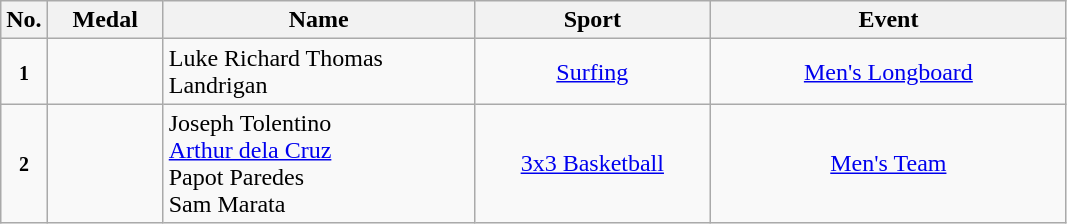<table class="wikitable" style="font-size:100%; text-align:center;">
<tr>
<th width="10">No.</th>
<th width="70">Medal</th>
<th width="200">Name</th>
<th width="150">Sport</th>
<th width="230">Event</th>
</tr>
<tr>
<td><small><strong>1</strong></small></td>
<td></td>
<td align=left>Luke Richard Thomas Landrigan</td>
<td> <a href='#'>Surfing</a></td>
<td><a href='#'>Men's Longboard</a></td>
</tr>
<tr>
<td><small><strong>2</strong></small></td>
<td></td>
<td align=left>Joseph Tolentino<br><a href='#'>Arthur dela Cruz</a><br>Papot Paredes<br>Sam Marata</td>
<td> <a href='#'>3x3 Basketball</a></td>
<td><a href='#'>Men's Team</a></td>
</tr>
</table>
